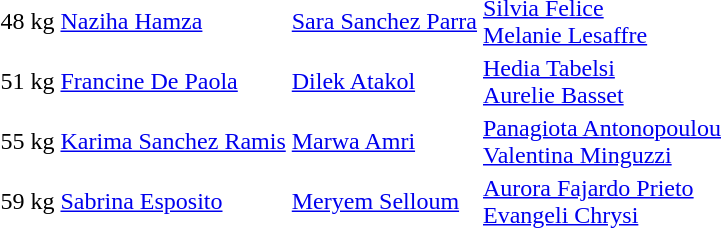<table>
<tr>
<td>48 kg</td>
<td> <a href='#'>Naziha Hamza</a></td>
<td> <a href='#'>Sara Sanchez Parra</a></td>
<td> <a href='#'>Silvia Felice</a> <br>  <a href='#'>Melanie Lesaffre</a></td>
</tr>
<tr>
<td>51 kg</td>
<td> <a href='#'>Francine De Paola</a></td>
<td> <a href='#'>Dilek Atakol</a></td>
<td> <a href='#'>Hedia Tabelsi</a> <br>  <a href='#'>Aurelie Basset</a></td>
</tr>
<tr>
<td>55 kg</td>
<td> <a href='#'>Karima Sanchez Ramis</a></td>
<td> <a href='#'>Marwa Amri</a></td>
<td> <a href='#'>Panagiota Antonopoulou</a> <br>  <a href='#'>Valentina Minguzzi</a></td>
</tr>
<tr>
<td>59 kg</td>
<td> <a href='#'>Sabrina Esposito</a></td>
<td> <a href='#'>Meryem Selloum</a></td>
<td> <a href='#'>Aurora Fajardo Prieto</a> <br>  <a href='#'>Evangeli Chrysi</a></td>
</tr>
</table>
